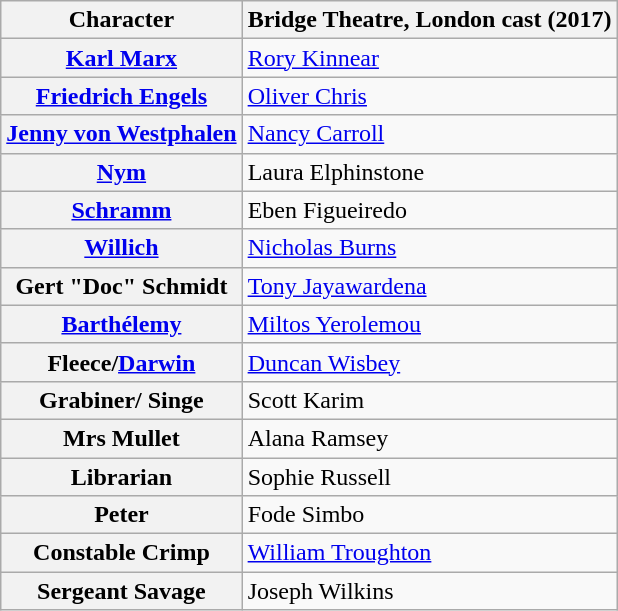<table class="wikitable">
<tr>
<th>Character</th>
<th>Bridge Theatre, London cast (2017)</th>
</tr>
<tr>
<th><a href='#'>Karl Marx</a></th>
<td><a href='#'>Rory Kinnear</a></td>
</tr>
<tr>
<th><a href='#'>Friedrich Engels</a></th>
<td><a href='#'>Oliver Chris</a></td>
</tr>
<tr>
<th><a href='#'>Jenny von Westphalen</a></th>
<td><a href='#'>Nancy Carroll</a></td>
</tr>
<tr>
<th><a href='#'>Nym</a></th>
<td>Laura Elphinstone</td>
</tr>
<tr>
<th><a href='#'>Schramm</a></th>
<td>Eben Figueiredo</td>
</tr>
<tr>
<th><a href='#'>Willich</a></th>
<td><a href='#'>Nicholas Burns</a></td>
</tr>
<tr>
<th>Gert "Doc" Schmidt</th>
<td><a href='#'>Tony Jayawardena</a></td>
</tr>
<tr>
<th><a href='#'>Barthélemy</a></th>
<td><a href='#'>Miltos Yerolemou</a></td>
</tr>
<tr>
<th>Fleece/<a href='#'>Darwin</a></th>
<td><a href='#'>Duncan Wisbey</a></td>
</tr>
<tr>
<th>Grabiner/ Singe</th>
<td>Scott Karim</td>
</tr>
<tr>
<th>Mrs Mullet</th>
<td>Alana Ramsey</td>
</tr>
<tr>
<th>Librarian</th>
<td>Sophie Russell</td>
</tr>
<tr>
<th>Peter</th>
<td>Fode Simbo</td>
</tr>
<tr>
<th>Constable Crimp</th>
<td><a href='#'>William Troughton</a></td>
</tr>
<tr>
<th>Sergeant Savage</th>
<td>Joseph Wilkins</td>
</tr>
</table>
